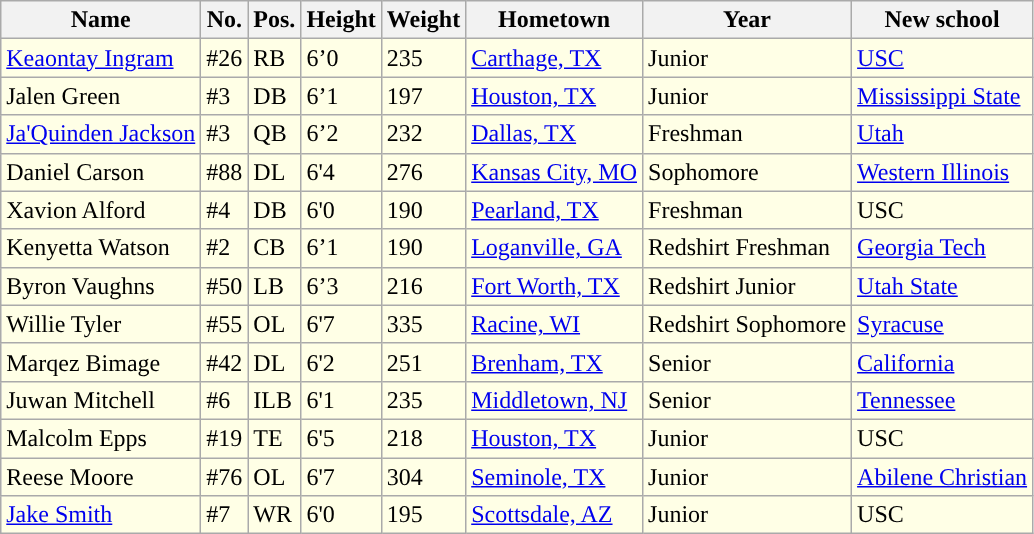<table class="wikitable sortable">
<tr>
<th style="text-align:center; ">Name</th>
<th style="text-align:center; ">No.</th>
<th style="text-align:center; ">Pos.</th>
<th style="text-align:center; ">Height</th>
<th style="text-align:center; ">Weight</th>
<th style="text-align:center; ">Hometown</th>
<th style="text-align:center; ">Year</th>
<th style="text-align:center; ">New school</th>
</tr>
<tr style="background:#FFFFE6;">
<td><a href='#'>Keaontay Ingram</a></td>
<td>#26</td>
<td>RB</td>
<td>6’0</td>
<td>235</td>
<td><a href='#'>Carthage, TX</a></td>
<td>Junior</td>
<td><a href='#'>USC</a></td>
</tr>
<tr style="background:#FFFFE6;">
<td>Jalen Green</td>
<td>#3</td>
<td>DB</td>
<td>6’1</td>
<td>197</td>
<td><a href='#'>Houston, TX</a></td>
<td>Junior</td>
<td><a href='#'>Mississippi State</a></td>
</tr>
<tr style="background:#FFFFE6;">
<td><a href='#'>Ja'Quinden Jackson</a></td>
<td>#3</td>
<td>QB</td>
<td>6’2</td>
<td>232</td>
<td><a href='#'>Dallas, TX</a></td>
<td>Freshman</td>
<td><a href='#'>Utah</a></td>
</tr>
<tr style="background:#FFFFE6;">
<td>Daniel Carson</td>
<td>#88</td>
<td>DL</td>
<td>6'4</td>
<td>276</td>
<td><a href='#'>Kansas City, MO</a></td>
<td>Sophomore</td>
<td><a href='#'>Western Illinois</a></td>
</tr>
<tr style="background:#FFFFE6;">
<td>Xavion Alford</td>
<td>#4</td>
<td>DB</td>
<td>6'0</td>
<td>190</td>
<td><a href='#'>Pearland, TX</a></td>
<td>Freshman</td>
<td>USC</td>
</tr>
<tr style="background: #FFFFE6;">
<td>Kenyetta Watson</td>
<td>#2</td>
<td>CB</td>
<td>6’1</td>
<td>190</td>
<td><a href='#'>Loganville, GA</a></td>
<td>Redshirt Freshman</td>
<td><a href='#'>Georgia Tech</a></td>
</tr>
<tr style="background: #FFFFE6;">
<td>Byron Vaughns</td>
<td>#50</td>
<td>LB</td>
<td>6’3</td>
<td>216</td>
<td><a href='#'>Fort Worth, TX</a></td>
<td>Redshirt Junior</td>
<td><a href='#'>Utah State</a></td>
</tr>
<tr style="background:#FFFFE6;">
<td>Willie Tyler</td>
<td>#55</td>
<td>OL</td>
<td>6'7</td>
<td>335</td>
<td><a href='#'>Racine, WI</a></td>
<td>Redshirt Sophomore</td>
<td><a href='#'>Syracuse</a></td>
</tr>
<tr style="background:#FFFFE6;">
<td>Marqez Bimage</td>
<td>#42</td>
<td>DL</td>
<td>6'2</td>
<td>251</td>
<td><a href='#'>Brenham, TX</a></td>
<td>Senior</td>
<td><a href='#'>California</a></td>
</tr>
<tr style="background:#FFFFE6;">
<td>Juwan Mitchell</td>
<td>#6</td>
<td>ILB</td>
<td>6'1</td>
<td>235</td>
<td><a href='#'>Middletown, NJ</a></td>
<td>Senior</td>
<td><a href='#'>Tennessee</a></td>
</tr>
<tr style="background:#FFFFE6;">
<td>Malcolm Epps</td>
<td>#19</td>
<td>TE</td>
<td>6'5</td>
<td>218</td>
<td><a href='#'>Houston, TX</a></td>
<td>Junior</td>
<td>USC</td>
</tr>
<tr style="background:#FFFFE6;">
<td>Reese Moore</td>
<td>#76</td>
<td>OL</td>
<td>6'7</td>
<td>304</td>
<td><a href='#'>Seminole, TX</a></td>
<td>Junior</td>
<td><a href='#'>Abilene Christian</a></td>
</tr>
<tr style="background:#FFFFE6;">
<td><a href='#'>Jake Smith</a></td>
<td>#7</td>
<td>WR</td>
<td>6'0</td>
<td>195</td>
<td><a href='#'>Scottsdale, AZ</a></td>
<td>Junior</td>
<td>USC</td>
</tr>
</table>
